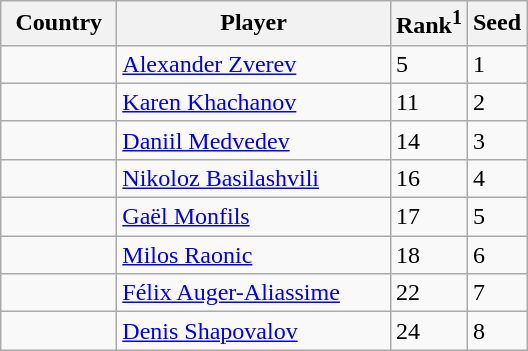<table class="wikitable" border="1">
<tr>
<th width="70">Country</th>
<th width="175">Player</th>
<th>Rank<sup>1</sup></th>
<th>Seed</th>
</tr>
<tr>
<td></td>
<td><a href='#'>Alexander Zverev</a></td>
<td>5</td>
<td>1</td>
</tr>
<tr>
<td></td>
<td><a href='#'>Karen Khachanov</a></td>
<td>11</td>
<td>2</td>
</tr>
<tr>
<td></td>
<td><a href='#'>Daniil Medvedev</a></td>
<td>14</td>
<td>3</td>
</tr>
<tr>
<td></td>
<td><a href='#'>Nikoloz Basilashvili</a></td>
<td>16</td>
<td>4</td>
</tr>
<tr>
<td></td>
<td><a href='#'>Gaël Monfils</a></td>
<td>17</td>
<td>5</td>
</tr>
<tr>
<td></td>
<td><a href='#'>Milos Raonic</a></td>
<td>18</td>
<td>6</td>
</tr>
<tr>
<td></td>
<td><a href='#'>Félix Auger-Aliassime</a></td>
<td>22</td>
<td>7</td>
</tr>
<tr>
<td></td>
<td><a href='#'>Denis Shapovalov</a></td>
<td>24</td>
<td>8</td>
</tr>
</table>
